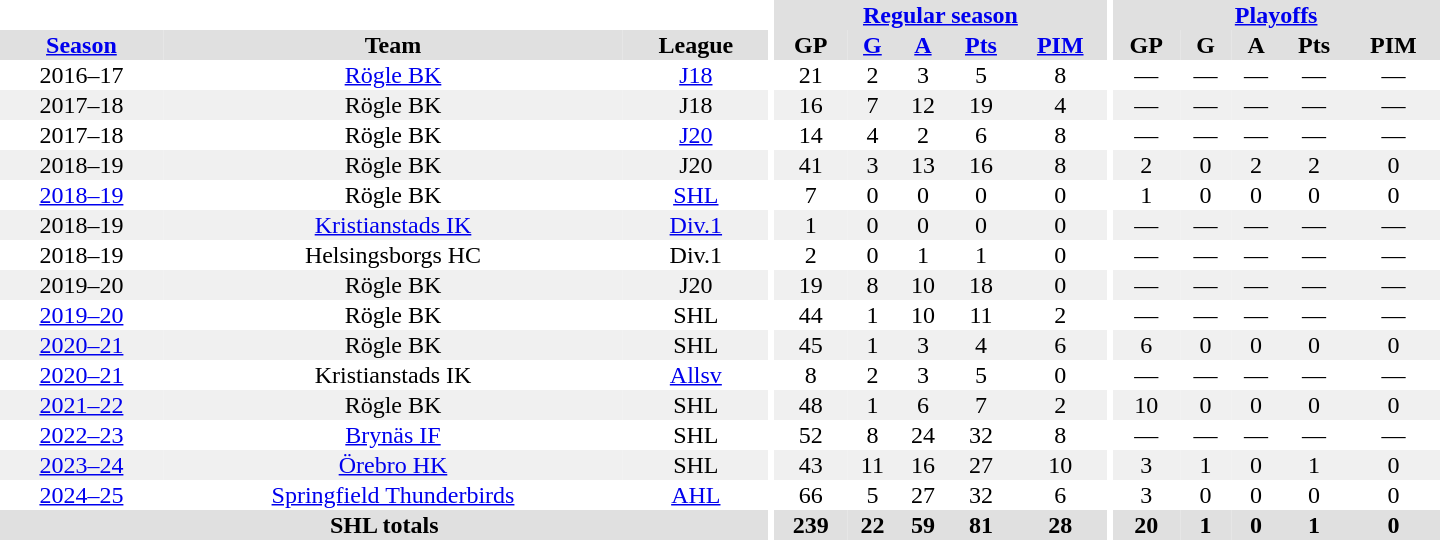<table border="0" cellpadding="1" cellspacing="0" style="text-align:center; width:60em">
<tr bgcolor="#e0e0e0">
<th colspan="3" bgcolor="#ffffff"></th>
<th rowspan="99" bgcolor="#ffffff"></th>
<th colspan="5"><a href='#'>Regular season</a></th>
<th rowspan="99" bgcolor="#ffffff"></th>
<th colspan="5"><a href='#'>Playoffs</a></th>
</tr>
<tr bgcolor="#e0e0e0">
<th><a href='#'>Season</a></th>
<th>Team</th>
<th>League</th>
<th>GP</th>
<th><a href='#'>G</a></th>
<th><a href='#'>A</a></th>
<th><a href='#'>Pts</a></th>
<th><a href='#'>PIM</a></th>
<th>GP</th>
<th>G</th>
<th>A</th>
<th>Pts</th>
<th>PIM</th>
</tr>
<tr>
<td>2016–17</td>
<td><a href='#'>Rögle BK</a></td>
<td><a href='#'>J18</a></td>
<td>21</td>
<td>2</td>
<td>3</td>
<td>5</td>
<td>8</td>
<td>—</td>
<td>—</td>
<td>—</td>
<td>—</td>
<td>—</td>
</tr>
<tr bgcolor="#f0f0f0">
<td>2017–18</td>
<td>Rögle BK</td>
<td>J18</td>
<td>16</td>
<td>7</td>
<td>12</td>
<td>19</td>
<td>4</td>
<td>—</td>
<td>—</td>
<td>—</td>
<td>—</td>
<td>—</td>
</tr>
<tr>
<td>2017–18</td>
<td>Rögle BK</td>
<td><a href='#'>J20</a></td>
<td>14</td>
<td>4</td>
<td>2</td>
<td>6</td>
<td>8</td>
<td>—</td>
<td>—</td>
<td>—</td>
<td>—</td>
<td>—</td>
</tr>
<tr bgcolor="#f0f0f0">
<td>2018–19</td>
<td>Rögle BK</td>
<td>J20</td>
<td>41</td>
<td>3</td>
<td>13</td>
<td>16</td>
<td>8</td>
<td>2</td>
<td>0</td>
<td>2</td>
<td>2</td>
<td>0</td>
</tr>
<tr>
<td><a href='#'>2018–19</a></td>
<td>Rögle BK</td>
<td><a href='#'>SHL</a></td>
<td>7</td>
<td>0</td>
<td>0</td>
<td>0</td>
<td>0</td>
<td>1</td>
<td>0</td>
<td>0</td>
<td>0</td>
<td>0</td>
</tr>
<tr bgcolor="#f0f0f0">
<td 2018–19 Hockeyettan season>2018–19</td>
<td><a href='#'>Kristianstads IK</a></td>
<td><a href='#'>Div.1</a></td>
<td>1</td>
<td>0</td>
<td>0</td>
<td>0</td>
<td>0</td>
<td>—</td>
<td>—</td>
<td>—</td>
<td>—</td>
<td>—</td>
</tr>
<tr>
<td>2018–19</td>
<td>Helsingsborgs HC</td>
<td>Div.1</td>
<td>2</td>
<td>0</td>
<td>1</td>
<td>1</td>
<td>0</td>
<td>—</td>
<td>—</td>
<td>—</td>
<td>—</td>
<td>—</td>
</tr>
<tr bgcolor="#f0f0f0">
<td>2019–20</td>
<td>Rögle BK</td>
<td>J20</td>
<td>19</td>
<td>8</td>
<td>10</td>
<td>18</td>
<td>0</td>
<td>—</td>
<td>—</td>
<td>—</td>
<td>—</td>
<td>—</td>
</tr>
<tr>
<td><a href='#'>2019–20</a></td>
<td>Rögle BK</td>
<td>SHL</td>
<td>44</td>
<td>1</td>
<td>10</td>
<td>11</td>
<td>2</td>
<td>—</td>
<td>—</td>
<td>—</td>
<td>—</td>
<td>—</td>
</tr>
<tr bgcolor="#f0f0f0">
<td><a href='#'>2020–21</a></td>
<td>Rögle BK</td>
<td>SHL</td>
<td>45</td>
<td>1</td>
<td>3</td>
<td>4</td>
<td>6</td>
<td>6</td>
<td>0</td>
<td>0</td>
<td>0</td>
<td>0</td>
</tr>
<tr>
<td><a href='#'>2020–21</a></td>
<td>Kristianstads IK</td>
<td><a href='#'>Allsv</a></td>
<td>8</td>
<td>2</td>
<td>3</td>
<td>5</td>
<td>0</td>
<td>—</td>
<td>—</td>
<td>—</td>
<td>—</td>
<td>—</td>
</tr>
<tr bgcolor="#f0f0f0">
<td><a href='#'>2021–22</a></td>
<td>Rögle BK</td>
<td>SHL</td>
<td>48</td>
<td>1</td>
<td>6</td>
<td>7</td>
<td>2</td>
<td>10</td>
<td>0</td>
<td>0</td>
<td>0</td>
<td>0</td>
</tr>
<tr>
<td><a href='#'>2022–23</a></td>
<td><a href='#'>Brynäs IF</a></td>
<td>SHL</td>
<td>52</td>
<td>8</td>
<td>24</td>
<td>32</td>
<td>8</td>
<td>—</td>
<td>—</td>
<td>—</td>
<td>—</td>
<td>—</td>
</tr>
<tr bgcolor="#f0f0f0">
<td><a href='#'>2023–24</a></td>
<td><a href='#'>Örebro HK</a></td>
<td>SHL</td>
<td>43</td>
<td>11</td>
<td>16</td>
<td>27</td>
<td>10</td>
<td>3</td>
<td>1</td>
<td>0</td>
<td>1</td>
<td>0</td>
</tr>
<tr>
<td><a href='#'>2024–25</a></td>
<td><a href='#'>Springfield Thunderbirds</a></td>
<td><a href='#'>AHL</a></td>
<td>66</td>
<td>5</td>
<td>27</td>
<td>32</td>
<td>6</td>
<td>3</td>
<td>0</td>
<td>0</td>
<td>0</td>
<td>0</td>
</tr>
<tr bgcolor="#e0e0e0">
<th colspan="3">SHL totals</th>
<th>239</th>
<th>22</th>
<th>59</th>
<th>81</th>
<th>28</th>
<th>20</th>
<th>1</th>
<th>0</th>
<th>1</th>
<th>0</th>
</tr>
</table>
